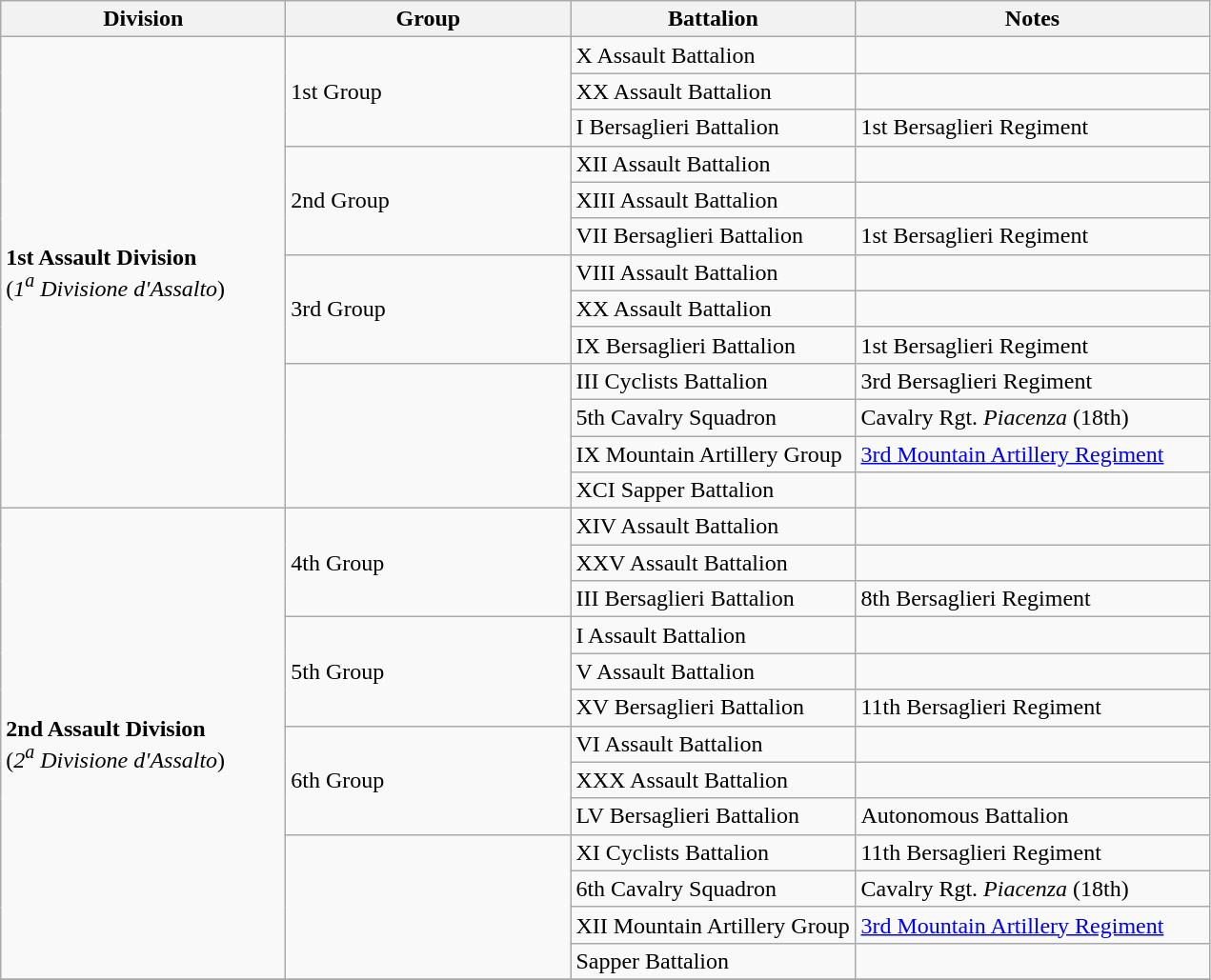<table class="wikitable">
<tr>
<th>Division</th>
<th>Group</th>
<th>Battalion</th>
<th>Notes</th>
</tr>
<tr>
<td rowspan="13" colspan="1" style="text-align: left; width: 12em;"><strong>1st Assault Division</strong><br>(<em>1<sup>a</sup> Divisione d'Assalto</em>)</td>
<td rowspan="3" colspan="1" style="text-align: left; width: 12em;">1st Group</td>
<td rowspan="1" colspan="1" style="text-align: left; width: 12em;">X Assault Battalion</td>
<td rowspan="1" colspan="1" style="text-align: left; width: 15em;"></td>
</tr>
<tr>
<td rowspan="1" colspan="1" style="text-align: left;">XX Assault Battalion</td>
<td rowspan="1" colspan="1" style="text-align: left;"></td>
</tr>
<tr>
<td rowspan="1" colspan="1" style="text-align: left;">I Bersaglieri Battalion</td>
<td rowspan="1" colspan="1" style="text-align: left;">1st Bersaglieri Regiment</td>
</tr>
<tr>
<td rowspan="3" colspan="1" style="text-align: left;">2nd Group</td>
<td rowspan="1" colspan="1" style="text-align: left;">XII Assault Battalion</td>
<td rowspan="1" colspan="1" style="text-align: left;"></td>
</tr>
<tr>
<td rowspan="1" colspan="1" style="text-align: left;">XIII Assault Battalion</td>
<td rowspan="1" colspan="1" style="text-align: left;"></td>
</tr>
<tr>
<td rowspan="1" colspan="1" style="text-align: left;">VII Bersaglieri Battalion</td>
<td rowspan="1" colspan="1" style="text-align: left;">1st Bersaglieri Regiment</td>
</tr>
<tr>
<td rowspan="3" colspan="1" style="text-align: left;">3rd Group</td>
<td rowspan="1" colspan="1" style="text-align: left;">VIII Assault Battalion</td>
<td rowspan="1" colspan="1" style="text-align: left;"></td>
</tr>
<tr>
<td rowspan="1" colspan="1" style="text-align: left;">XX Assault Battalion</td>
<td rowspan="1" colspan="1" style="text-align: left;"></td>
</tr>
<tr>
<td rowspan="1" colspan="1" style="text-align: left;">IX Bersaglieri Battalion</td>
<td rowspan="1" colspan="1" style="text-align: left;">1st Bersaglieri Regiment</td>
</tr>
<tr>
<td rowspan="4" colspan="1" style="text-align: left;"></td>
<td rowspan="1" colspan="1" style="text-align: left;">III Cyclists Battalion</td>
<td rowspan="1" colspan="1" style="text-align: left;">3rd Bersaglieri Regiment</td>
</tr>
<tr>
<td rowspan="1" colspan="1" style="text-align: left;">5th Cavalry Squadron</td>
<td rowspan="1" colspan="1" style="text-align: left;">Cavalry Rgt. <em>Piacenza</em> (18th)</td>
</tr>
<tr>
<td rowspan="1" colspan="1" style="text-align: left;">IX Mountain Artillery Group</td>
<td rowspan="1" colspan="1" style="text-align: left;"><a href='#'>3rd Mountain Artillery Regiment</a></td>
</tr>
<tr>
<td rowspan="1" colspan="1" style="text-align: left;">XCI Sapper Battalion</td>
<td rowspan="1" colspan="1" style="text-align: left;"></td>
</tr>
<tr>
<td rowspan="13" colspan="1" style="text-align: left; width: 12em;"><strong>2nd Assault Division</strong><br>(<em>2<sup>a</sup> Divisione d'Assalto</em>)</td>
<td rowspan="3" colspan="1" style="text-align: left; width: 12em;">4th Group</td>
<td rowspan="1" colspan="1" style="text-align: left; width: 12em;">XIV Assault Battalion</td>
<td rowspan="1" colspan="1" style="text-align: left; width: 15em;"></td>
</tr>
<tr>
<td rowspan="1" colspan="1" style="text-align: left;">XXV Assault Battalion</td>
<td rowspan="1" colspan="1" style="text-align: left;"></td>
</tr>
<tr>
<td rowspan="1" colspan="1" style="text-align: left;">III Bersaglieri Battalion</td>
<td rowspan="1" colspan="1" style="text-align: left;">8th Bersaglieri Regiment</td>
</tr>
<tr>
<td rowspan="3" colspan="1" style="text-align: left;">5th Group</td>
<td rowspan="1" colspan="1" style="text-align: left;">I Assault Battalion</td>
<td rowspan="1" colspan="1" style="text-align: left;"></td>
</tr>
<tr>
<td rowspan="1" colspan="1" style="text-align: left;">V Assault Battalion</td>
<td rowspan="1" colspan="1" style="text-align: left;"></td>
</tr>
<tr>
<td rowspan="1" colspan="1" style="text-align: left;">XV Bersaglieri Battalion</td>
<td rowspan="1" colspan="1" style="text-align: left;">11th Bersaglieri Regiment</td>
</tr>
<tr>
<td rowspan="3" colspan="1" style="text-align: left;">6th Group</td>
<td rowspan="1" colspan="1" style="text-align: left;">VI Assault Battalion</td>
<td rowspan="1" colspan="1" style="text-align: left;"></td>
</tr>
<tr>
<td rowspan="1" colspan="1" style="text-align: left;">XXX Assault Battalion</td>
<td rowspan="1" colspan="1" style="text-align: left;"></td>
</tr>
<tr>
<td rowspan="1" colspan="1" style="text-align: left;">LV Bersaglieri Battalion</td>
<td rowspan="1" colspan="1" style="text-align: left;">Autonomous Battalion</td>
</tr>
<tr>
<td rowspan="4" colspan="1" style="text-align: left;"></td>
<td rowspan="1" colspan="1" style="text-align: left;">XI Cyclists Battalion</td>
<td rowspan="1" colspan="1" style="text-align: left;">11th Bersaglieri Regiment</td>
</tr>
<tr>
<td rowspan="1" colspan="1" style="text-align: left;">6th Cavalry Squadron</td>
<td rowspan="1" colspan="1" style="text-align: left;">Cavalry Rgt. <em>Piacenza</em> (18th)</td>
</tr>
<tr>
<td rowspan="1" colspan="1" style="text-align: left;">XII Mountain Artillery Group</td>
<td rowspan="1" colspan="1" style="text-align: left;"><a href='#'>3rd Mountain Artillery Regiment</a></td>
</tr>
<tr>
<td rowspan="1" colspan="1" style="text-align: left;">Sapper Battalion</td>
<td rowspan="1" colspan="1" style="text-align: left;"></td>
</tr>
<tr>
</tr>
</table>
